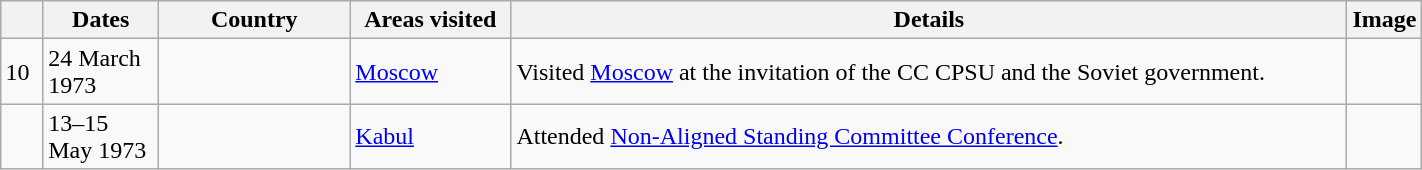<table class="wikitable sortable" border="1" style="margin: 1em auto 1em auto">
<tr>
<th style="width: 3%;"></th>
<th width="70">Dates</th>
<th width="120">Country</th>
<th width="100">Areas visited</th>
<th width="550">Details</th>
<th>Image</th>
</tr>
<tr>
<td>10</td>
<td>24 March 1973</td>
<td></td>
<td><a href='#'>Moscow</a></td>
<td>Visited <a href='#'>Moscow</a> at the invitation of the CC CPSU and the Soviet government.</td>
<td></td>
</tr>
<tr>
<td></td>
<td>13–15 May 1973</td>
<td></td>
<td><a href='#'>Kabul</a></td>
<td>Attended <a href='#'>Non-Aligned Standing Committee Conference</a>.</td>
<td></td>
</tr>
</table>
